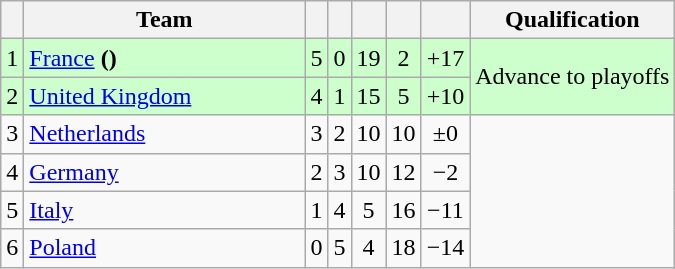<table class=wikitable style="text-align:center;">
<tr>
<th></th>
<th style="width:180px;">Team</th>
<th></th>
<th></th>
<th></th>
<th></th>
<th></th>
<th>Qualification</th>
</tr>
<tr bgcolor=#ccffcc>
<td>1</td>
<td align=left> <a href='#'>France</a> <strong>()</strong></td>
<td>5</td>
<td>0</td>
<td>19</td>
<td>2</td>
<td>+17</td>
<td rowspan=2>Advance to playoffs</td>
</tr>
<tr bgcolor=#ccffcc>
<td>2</td>
<td align=left> <a href='#'>United Kingdom</a></td>
<td>4</td>
<td>1</td>
<td>15</td>
<td>5</td>
<td>+10</td>
</tr>
<tr>
<td>3</td>
<td align=left> <a href='#'>Netherlands</a></td>
<td>3</td>
<td>2</td>
<td>10</td>
<td>10</td>
<td>±0</td>
<td rowspan=4></td>
</tr>
<tr>
<td>4</td>
<td align=left> <a href='#'>Germany</a></td>
<td>2</td>
<td>3</td>
<td>10</td>
<td>12</td>
<td>−2</td>
</tr>
<tr>
<td>5</td>
<td align=left> <a href='#'>Italy</a></td>
<td>1</td>
<td>4</td>
<td>5</td>
<td>16</td>
<td>−11</td>
</tr>
<tr>
<td>6</td>
<td align=left> <a href='#'>Poland</a></td>
<td>0</td>
<td>5</td>
<td>4</td>
<td>18</td>
<td>−14</td>
</tr>
</table>
